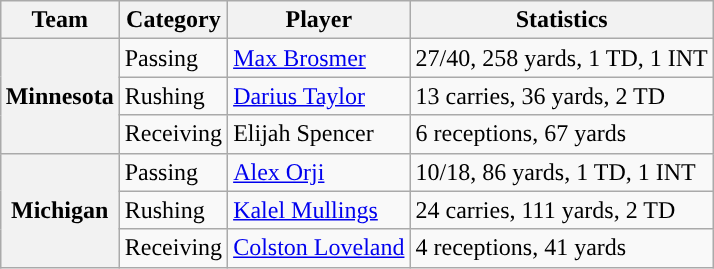<table class="wikitable" style="float:right">
<tr>
<th>Team</th>
<th>Category</th>
<th>Player</th>
<th>Statistics</th>
</tr>
<tr>
<th rowspan=3>Minnesota</th>
<td>Passing</td>
<td><a href='#'>Max Brosmer</a></td>
<td>27/40, 258 yards, 1 TD, 1 INT</td>
</tr>
<tr>
<td>Rushing</td>
<td><a href='#'>Darius Taylor</a></td>
<td>13 carries, 36 yards, 2 TD</td>
</tr>
<tr>
<td>Receiving</td>
<td>Elijah Spencer</td>
<td>6 receptions, 67 yards</td>
</tr>
<tr>
<th rowspan=3>Michigan</th>
<td>Passing</td>
<td><a href='#'>Alex Orji</a></td>
<td>10/18, 86 yards, 1 TD, 1 INT</td>
</tr>
<tr>
<td>Rushing</td>
<td><a href='#'>Kalel Mullings</a></td>
<td>24 carries, 111 yards, 2 TD</td>
</tr>
<tr>
<td>Receiving</td>
<td><a href='#'>Colston Loveland</a></td>
<td>4 receptions, 41 yards</td>
</tr>
</table>
